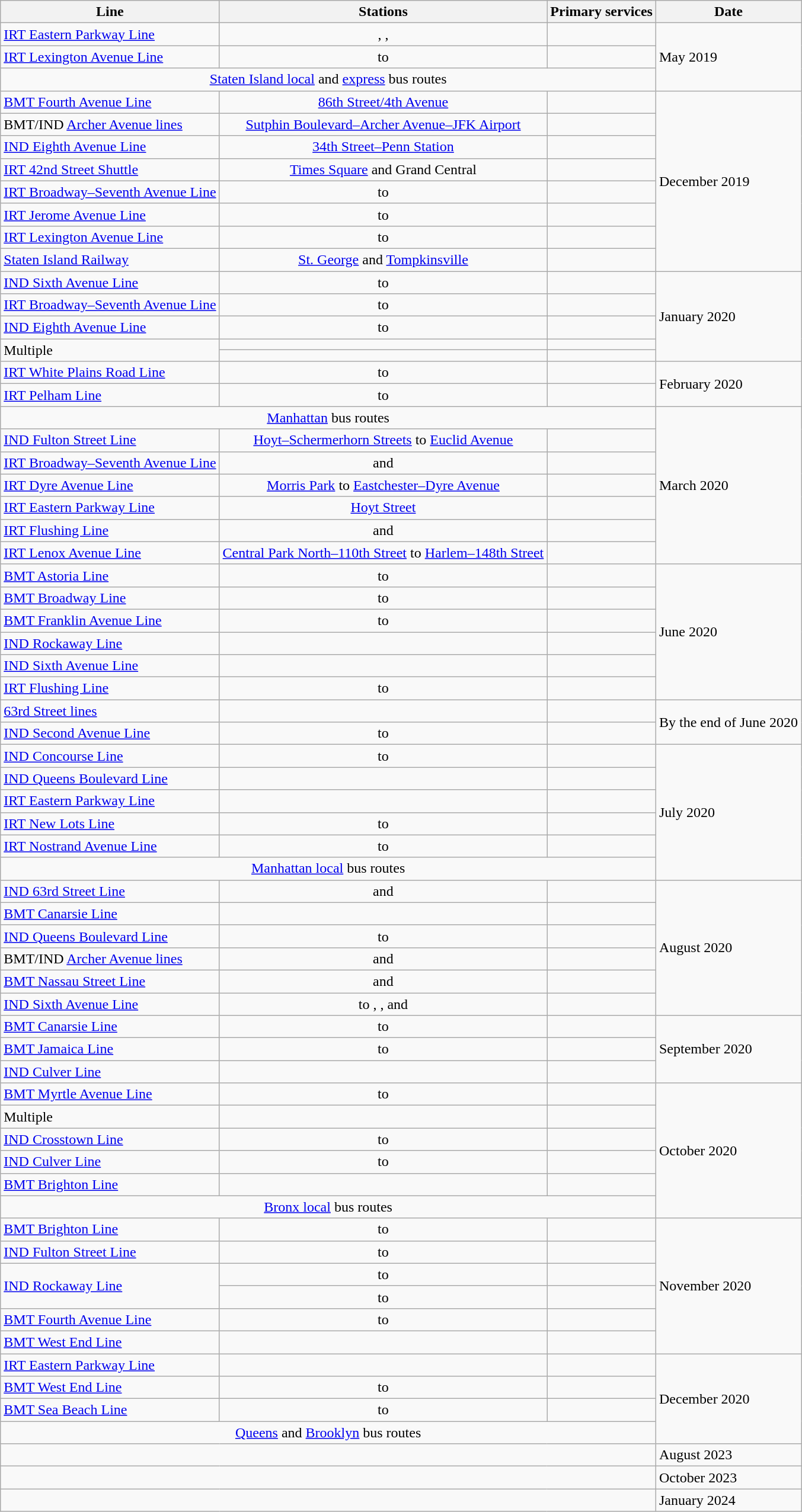<table class="wikitable">
<tr>
<th>Line</th>
<th>Stations</th>
<th>Primary services</th>
<th>Date</th>
</tr>
<tr>
<td><a href='#'>IRT Eastern Parkway Line</a></td>
<td align=center>, , </td>
<td></td>
<td rowspan=3>May 2019</td>
</tr>
<tr>
<td><a href='#'>IRT Lexington Avenue Line</a></td>
<td align=center> to </td>
<td></td>
</tr>
<tr>
<td colspan=3 align=center><a href='#'>Staten Island local</a> and <a href='#'>express</a> bus routes</td>
</tr>
<tr>
<td><a href='#'>BMT Fourth Avenue Line</a></td>
<td align=center><a href='#'>86th Street/4th Avenue</a></td>
<td></td>
<td rowspan=8>December 2019</td>
</tr>
<tr>
<td>BMT/IND <a href='#'>Archer Avenue lines</a></td>
<td align=center><a href='#'>Sutphin Boulevard–Archer Avenue–JFK Airport</a></td>
<td></td>
</tr>
<tr>
<td><a href='#'>IND Eighth Avenue Line</a></td>
<td align=center><a href='#'>34th Street–Penn Station</a></td>
<td></td>
</tr>
<tr>
<td><a href='#'>IRT 42nd Street Shuttle</a></td>
<td align=center><a href='#'>Times Square</a> and Grand Central</td>
<td></td>
</tr>
<tr>
<td><a href='#'>IRT Broadway–Seventh Avenue Line</a></td>
<td align=center> to </td>
<td></td>
</tr>
<tr>
<td><a href='#'>IRT Jerome Avenue Line</a></td>
<td align=center> to </td>
<td></td>
</tr>
<tr>
<td><a href='#'>IRT Lexington Avenue Line</a></td>
<td align=center> to </td>
<td></td>
</tr>
<tr>
<td><a href='#'>Staten Island Railway</a></td>
<td align=center><a href='#'>St. George</a> and <a href='#'>Tompkinsville</a></td>
<td></td>
</tr>
<tr>
<td><a href='#'>IND Sixth Avenue Line</a></td>
<td align=center> to </td>
<td></td>
<td rowspan=5>January 2020</td>
</tr>
<tr>
<td><a href='#'>IRT Broadway–Seventh Avenue Line</a></td>
<td align=center> to </td>
<td></td>
</tr>
<tr>
<td><a href='#'>IND Eighth Avenue Line</a></td>
<td align=center> to </td>
<td></td>
</tr>
<tr>
<td rowspan=2>Multiple</td>
<td align=center></td>
<td></td>
</tr>
<tr>
<td align=center></td>
<td></td>
</tr>
<tr>
<td><a href='#'>IRT White Plains Road Line</a></td>
<td align=center> to </td>
<td></td>
<td rowspan=2>February 2020</td>
</tr>
<tr>
<td><a href='#'>IRT Pelham Line</a></td>
<td align=center> to </td>
<td></td>
</tr>
<tr>
<td colspan=3 align=center><a href='#'>Manhattan</a> bus routes</td>
<td rowspan="7">March 2020</td>
</tr>
<tr>
<td><a href='#'>IND Fulton Street Line</a></td>
<td align=center><a href='#'>Hoyt–Schermerhorn Streets</a> to <a href='#'>Euclid Avenue</a></td>
<td></td>
</tr>
<tr>
<td><a href='#'>IRT Broadway–Seventh Avenue Line</a></td>
<td align=center> and </td>
<td></td>
</tr>
<tr>
<td><a href='#'>IRT Dyre Avenue Line</a></td>
<td align=center><a href='#'>Morris Park</a> to <a href='#'>Eastchester–Dyre Avenue</a></td>
<td></td>
</tr>
<tr>
<td><a href='#'>IRT Eastern Parkway Line</a></td>
<td align=center><a href='#'>Hoyt Street</a></td>
<td></td>
</tr>
<tr>
<td><a href='#'>IRT Flushing Line</a></td>
<td align=center> and </td>
<td></td>
</tr>
<tr>
<td><a href='#'>IRT Lenox Avenue Line</a></td>
<td align=center><a href='#'>Central Park North–110th Street</a> to <a href='#'>Harlem–148th Street</a></td>
<td></td>
</tr>
<tr>
<td><a href='#'>BMT Astoria Line</a></td>
<td align=center> to </td>
<td></td>
<td rowspan=6>June 2020</td>
</tr>
<tr>
<td><a href='#'>BMT Broadway Line</a></td>
<td align=center> to </td>
<td></td>
</tr>
<tr>
<td><a href='#'>BMT Franklin Avenue Line</a></td>
<td align=center> to </td>
<td></td>
</tr>
<tr>
<td><a href='#'>IND Rockaway Line</a></td>
<td></td>
<td></td>
</tr>
<tr>
<td><a href='#'>IND Sixth Avenue Line</a></td>
<td align=center></td>
<td></td>
</tr>
<tr>
<td><a href='#'>IRT Flushing Line</a></td>
<td align=center> to </td>
<td></td>
</tr>
<tr>
<td><a href='#'>63rd Street lines</a></td>
<td></td>
<td></td>
<td rowspan=2>By the end of June 2020</td>
</tr>
<tr>
<td><a href='#'>IND Second Avenue Line</a></td>
<td align=center> to </td>
<td></td>
</tr>
<tr>
<td><a href='#'>IND Concourse Line</a></td>
<td align=center> to </td>
<td></td>
<td rowspan=6>July 2020</td>
</tr>
<tr>
<td><a href='#'>IND Queens Boulevard Line</a></td>
<td></td>
<td></td>
</tr>
<tr>
<td><a href='#'>IRT Eastern Parkway Line</a></td>
<td></td>
<td></td>
</tr>
<tr>
<td><a href='#'>IRT New Lots Line</a></td>
<td align=center> to </td>
<td></td>
</tr>
<tr>
<td><a href='#'>IRT Nostrand Avenue Line</a></td>
<td align=center> to </td>
<td></td>
</tr>
<tr>
<td colspan=3 align=center><a href='#'>Manhattan local</a> bus routes</td>
</tr>
<tr>
<td><a href='#'>IND 63rd Street Line</a></td>
<td align=center> and </td>
<td></td>
<td rowspan="6">August 2020</td>
</tr>
<tr>
<td><a href='#'>BMT Canarsie Line</a></td>
<td></td>
<td></td>
</tr>
<tr>
<td><a href='#'>IND Queens Boulevard Line</a></td>
<td align=center> to </td>
<td></td>
</tr>
<tr>
<td>BMT/IND <a href='#'>Archer Avenue lines</a></td>
<td align=center> and </td>
<td></td>
</tr>
<tr>
<td><a href='#'>BMT Nassau Street Line</a></td>
<td align=center> and </td>
<td></td>
</tr>
<tr>
<td><a href='#'>IND Sixth Avenue Line</a></td>
<td align=center> to , , and </td>
<td></td>
</tr>
<tr>
<td><a href='#'>BMT Canarsie Line</a></td>
<td align=center> to </td>
<td></td>
<td rowspan="3">September 2020</td>
</tr>
<tr>
<td><a href='#'>BMT Jamaica Line</a></td>
<td align=center> to </td>
<td></td>
</tr>
<tr>
<td><a href='#'>IND Culver Line</a></td>
<td></td>
<td></td>
</tr>
<tr>
<td><a href='#'>BMT Myrtle Avenue Line</a></td>
<td align=center> to </td>
<td></td>
<td rowspan="6">October 2020</td>
</tr>
<tr>
<td>Multiple</td>
<td></td>
<td></td>
</tr>
<tr>
<td><a href='#'>IND Crosstown Line</a></td>
<td align=center> to </td>
<td></td>
</tr>
<tr>
<td><a href='#'>IND Culver Line</a></td>
<td align=center> to </td>
<td></td>
</tr>
<tr>
<td><a href='#'>BMT Brighton Line</a></td>
<td></td>
<td></td>
</tr>
<tr>
<td colspan=3 align=center><a href='#'>Bronx local</a> bus routes</td>
</tr>
<tr>
<td><a href='#'>BMT Brighton Line</a></td>
<td align=center> to </td>
<td></td>
<td rowspan="6">November 2020</td>
</tr>
<tr>
<td><a href='#'>IND Fulton Street Line</a></td>
<td align=center> to </td>
<td></td>
</tr>
<tr>
<td rowspan="2"><a href='#'>IND Rockaway Line</a></td>
<td align=center> to </td>
<td></td>
</tr>
<tr>
<td align=center> to </td>
<td></td>
</tr>
<tr>
<td><a href='#'>BMT Fourth Avenue Line</a></td>
<td align=center> to </td>
<td></td>
</tr>
<tr>
<td><a href='#'>BMT West End Line</a></td>
<td></td>
<td></td>
</tr>
<tr>
<td><a href='#'>IRT Eastern Parkway Line</a></td>
<td align=center></td>
<td></td>
<td rowspan="4">December 2020</td>
</tr>
<tr>
<td><a href='#'>BMT West End Line</a></td>
<td align=center> to </td>
<td></td>
</tr>
<tr>
<td><a href='#'>BMT Sea Beach Line</a></td>
<td align=center> to </td>
<td></td>
</tr>
<tr>
<td colspan=3 align=center><a href='#'>Queens</a> and <a href='#'>Brooklyn</a> bus routes</td>
</tr>
<tr>
<td colspan="3"></td>
<td>August 2023</td>
</tr>
<tr>
<td colspan="3"></td>
<td>October 2023</td>
</tr>
<tr>
<td colspan="3"></td>
<td>January 2024</td>
</tr>
</table>
